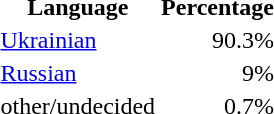<table class="standard">
<tr>
<th>Language</th>
<th>Percentage</th>
</tr>
<tr>
<td><a href='#'>Ukrainian</a></td>
<td align="right">90.3%</td>
</tr>
<tr>
<td><a href='#'>Russian</a></td>
<td align="right">9%</td>
</tr>
<tr>
<td>other/undecided</td>
<td align="right">0.7%</td>
</tr>
</table>
